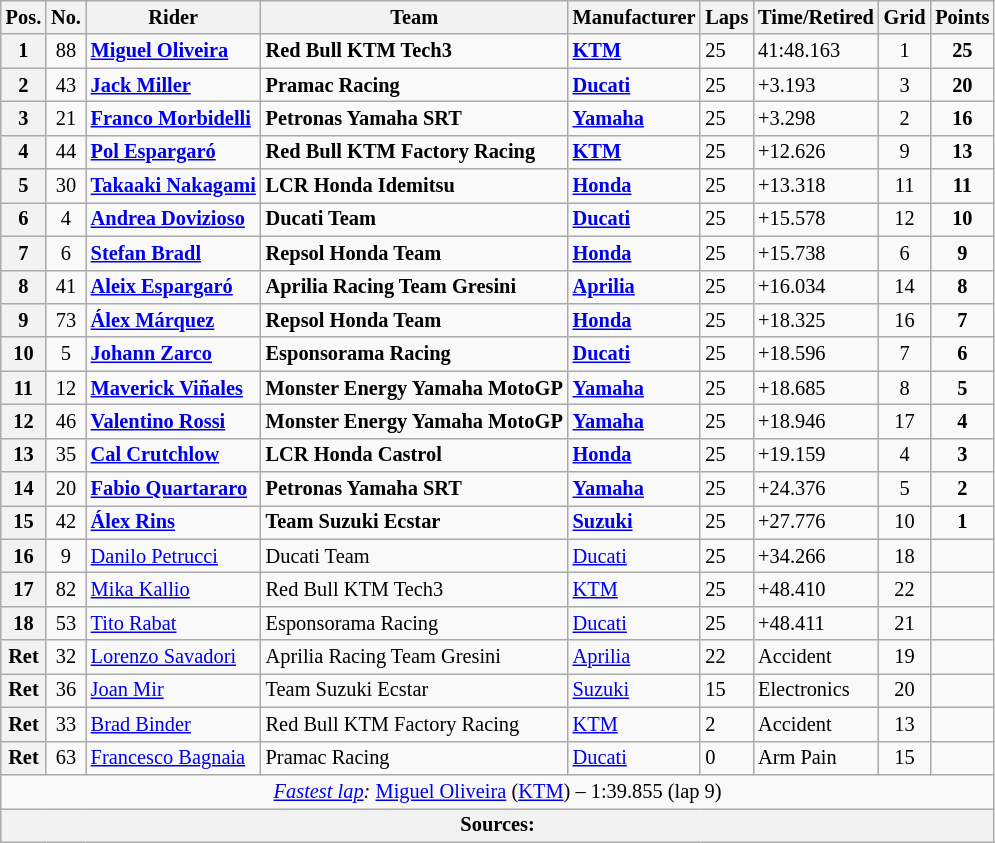<table class="wikitable" style="font-size: 85%;">
<tr>
<th>Pos.</th>
<th>No.</th>
<th>Rider</th>
<th>Team</th>
<th>Manufacturer</th>
<th>Laps</th>
<th>Time/Retired</th>
<th>Grid</th>
<th>Points</th>
</tr>
<tr>
<th>1</th>
<td align="center">88</td>
<td data-sort-value="oli"><strong> <a href='#'>Miguel Oliveira</a></strong></td>
<td><strong>Red Bull KTM Tech3</strong></td>
<td><strong><a href='#'>KTM</a></strong></td>
<td>25</td>
<td>41:48.163</td>
<td align="center">1</td>
<td align="center"><strong>25</strong></td>
</tr>
<tr>
<th>2</th>
<td align="center">43</td>
<td data-sort-value="mil"><strong> <a href='#'>Jack Miller</a></strong></td>
<td><strong>Pramac Racing</strong></td>
<td><strong><a href='#'>Ducati</a></strong></td>
<td>25</td>
<td>+3.193</td>
<td align="center">3</td>
<td align="center"><strong>20</strong></td>
</tr>
<tr>
<th>3</th>
<td align="center">21</td>
<td data-sort-value="mor"><strong> <a href='#'>Franco Morbidelli</a></strong></td>
<td><strong>Petronas Yamaha SRT</strong></td>
<td><strong><a href='#'>Yamaha</a></strong></td>
<td>25</td>
<td>+3.298</td>
<td align="center">2</td>
<td align="center"><strong>16</strong></td>
</tr>
<tr>
<th>4</th>
<td align="center">44</td>
<td data-sort-value="esp"><strong> <a href='#'>Pol Espargaró</a></strong></td>
<td><strong>Red Bull KTM Factory Racing</strong></td>
<td><strong><a href='#'>KTM</a></strong></td>
<td>25</td>
<td>+12.626</td>
<td align="center">9</td>
<td align="center"><strong>13</strong></td>
</tr>
<tr>
<th>5</th>
<td align="center">30</td>
<td data-sort-value="nak"><strong> <a href='#'>Takaaki Nakagami</a></strong></td>
<td><strong>LCR Honda Idemitsu</strong></td>
<td><strong><a href='#'>Honda</a></strong></td>
<td>25</td>
<td>+13.318</td>
<td align="center">11</td>
<td align="center"><strong>11</strong></td>
</tr>
<tr>
<th>6</th>
<td align="center">4</td>
<td data-sort-value="dov"><strong> <a href='#'>Andrea Dovizioso</a></strong></td>
<td><strong>Ducati Team</strong></td>
<td><strong><a href='#'>Ducati</a></strong></td>
<td>25</td>
<td>+15.578</td>
<td align="center">12</td>
<td align="center"><strong>10</strong></td>
</tr>
<tr>
<th>7</th>
<td align="center">6</td>
<td data-sort-value="bra"><strong> <a href='#'>Stefan Bradl</a></strong></td>
<td><strong>Repsol Honda Team</strong></td>
<td><strong><a href='#'>Honda</a></strong></td>
<td>25</td>
<td>+15.738</td>
<td align="center">6</td>
<td align="center"><strong>9</strong></td>
</tr>
<tr>
<th>8</th>
<td align="center">41</td>
<td data-sort-value="esp"><strong> <a href='#'>Aleix Espargaró</a></strong></td>
<td><strong>Aprilia Racing Team Gresini</strong></td>
<td><strong><a href='#'>Aprilia</a></strong></td>
<td>25</td>
<td>+16.034</td>
<td align="center">14</td>
<td align="center"><strong>8</strong></td>
</tr>
<tr>
<th>9</th>
<td align="center">73</td>
<td data-sort-value="már"><strong> <a href='#'>Álex Márquez</a></strong></td>
<td><strong>Repsol Honda Team</strong></td>
<td><strong><a href='#'>Honda</a></strong></td>
<td>25</td>
<td>+18.325</td>
<td align="center">16</td>
<td align="center"><strong>7</strong></td>
</tr>
<tr>
<th>10</th>
<td align="center">5</td>
<td data-sort-value="zar"><strong> <a href='#'>Johann Zarco</a></strong></td>
<td><strong>Esponsorama Racing</strong></td>
<td><strong><a href='#'>Ducati</a></strong></td>
<td>25</td>
<td>+18.596</td>
<td align="center">7</td>
<td align="center"><strong>6</strong></td>
</tr>
<tr>
<th>11</th>
<td align="center">12</td>
<td data-sort-value="viñ"><strong> <a href='#'>Maverick Viñales</a></strong></td>
<td><strong>Monster Energy Yamaha MotoGP</strong></td>
<td><strong><a href='#'>Yamaha</a></strong></td>
<td>25</td>
<td>+18.685</td>
<td align="center">8</td>
<td align="center"><strong>5</strong></td>
</tr>
<tr>
<th>12</th>
<td align="center">46</td>
<td data-sort-value="ros"><strong> <a href='#'>Valentino Rossi</a></strong></td>
<td><strong>Monster Energy Yamaha MotoGP</strong></td>
<td><strong><a href='#'>Yamaha</a></strong></td>
<td>25</td>
<td>+18.946</td>
<td align="center">17</td>
<td align="center"><strong>4</strong></td>
</tr>
<tr>
<th>13</th>
<td align="center">35</td>
<td data-sort-value="cru"><strong> <a href='#'>Cal Crutchlow</a></strong></td>
<td><strong>LCR Honda Castrol</strong></td>
<td><strong><a href='#'>Honda</a></strong></td>
<td>25</td>
<td>+19.159</td>
<td align="center">4</td>
<td align="center"><strong>3</strong></td>
</tr>
<tr>
<th>14</th>
<td align="center">20</td>
<td data-sort-value="qua"><strong> <a href='#'>Fabio Quartararo</a></strong></td>
<td><strong>Petronas Yamaha SRT</strong></td>
<td><strong><a href='#'>Yamaha</a></strong></td>
<td>25</td>
<td>+24.376</td>
<td align="center">5</td>
<td align="center"><strong>2</strong></td>
</tr>
<tr>
<th>15</th>
<td align="center">42</td>
<td data-sort-value="rin"><strong> <a href='#'>Álex Rins</a></strong></td>
<td><strong>Team Suzuki Ecstar</strong></td>
<td><strong><a href='#'>Suzuki</a></strong></td>
<td>25</td>
<td>+27.776</td>
<td align="center">10</td>
<td align="center"><strong>1</strong></td>
</tr>
<tr>
<th>16</th>
<td align="center">9</td>
<td data-sort-value="pet"> <a href='#'>Danilo Petrucci</a></td>
<td>Ducati Team</td>
<td><a href='#'>Ducati</a></td>
<td>25</td>
<td>+34.266</td>
<td align="center">18</td>
<td></td>
</tr>
<tr>
<th>17</th>
<td align="center">82</td>
<td data-sort-value="kal"> <a href='#'>Mika Kallio</a></td>
<td>Red Bull KTM Tech3</td>
<td><a href='#'>KTM</a></td>
<td>25</td>
<td>+48.410</td>
<td align="center">22</td>
<td></td>
</tr>
<tr>
<th>18</th>
<td align="center">53</td>
<td data-sort-value="rab"> <a href='#'>Tito Rabat</a></td>
<td>Esponsorama Racing</td>
<td><a href='#'>Ducati</a></td>
<td>25</td>
<td>+48.411</td>
<td align="center">21</td>
<td></td>
</tr>
<tr>
<th>Ret</th>
<td align="center">32</td>
<td data-sort-value="sav"> <a href='#'>Lorenzo Savadori</a></td>
<td>Aprilia Racing Team Gresini</td>
<td><a href='#'>Aprilia</a></td>
<td>22</td>
<td>Accident</td>
<td align="center">19</td>
<td></td>
</tr>
<tr>
<th>Ret</th>
<td align="center">36</td>
<td data-sort-value="mir"> <a href='#'>Joan Mir</a></td>
<td>Team Suzuki Ecstar</td>
<td><a href='#'>Suzuki</a></td>
<td>15</td>
<td>Electronics</td>
<td align="center">20</td>
<td></td>
</tr>
<tr>
<th>Ret</th>
<td align="center">33</td>
<td data-sort-value="bin"> <a href='#'>Brad Binder</a></td>
<td>Red Bull KTM Factory Racing</td>
<td><a href='#'>KTM</a></td>
<td>2</td>
<td>Accident</td>
<td align="center">13</td>
<td></td>
</tr>
<tr>
<th>Ret</th>
<td align="center">63</td>
<td data-sort-value="bag"> <a href='#'>Francesco Bagnaia</a></td>
<td>Pramac Racing</td>
<td><a href='#'>Ducati</a></td>
<td>0</td>
<td>Arm Pain</td>
<td align="center">15</td>
<td></td>
</tr>
<tr class="sortbottom">
<td colspan="9" align="center"><em><a href='#'>Fastest lap</a>:  </em><a href='#'>Miguel Oliveira</a> (<a href='#'>KTM</a>) – 1:39.855 (lap 9)</td>
</tr>
<tr>
<th colspan=9>Sources:</th>
</tr>
</table>
